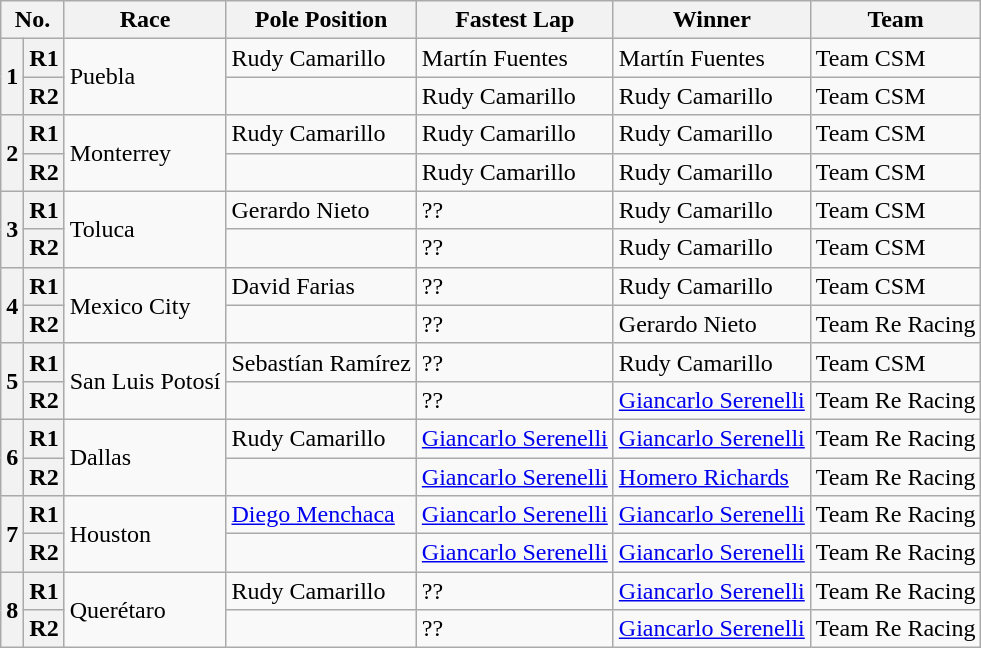<table class="wikitable">
<tr>
<th colspan=2>No.</th>
<th>Race</th>
<th>Pole Position</th>
<th>Fastest Lap</th>
<th>Winner</th>
<th>Team</th>
</tr>
<tr>
<th rowspan=2>1</th>
<th>R1</th>
<td rowspan=2> Puebla</td>
<td> Rudy Camarillo</td>
<td> Martín Fuentes</td>
<td> Martín Fuentes</td>
<td> Team CSM</td>
</tr>
<tr>
<th>R2</th>
<td></td>
<td> Rudy Camarillo</td>
<td> Rudy Camarillo</td>
<td> Team CSM</td>
</tr>
<tr>
<th rowspan=2>2</th>
<th>R1</th>
<td rowspan=2> Monterrey</td>
<td> Rudy Camarillo</td>
<td> Rudy Camarillo</td>
<td> Rudy Camarillo</td>
<td> Team CSM</td>
</tr>
<tr>
<th>R2</th>
<td></td>
<td> Rudy Camarillo</td>
<td> Rudy Camarillo</td>
<td> Team CSM</td>
</tr>
<tr>
<th rowspan=2>3</th>
<th>R1</th>
<td rowspan=2> Toluca</td>
<td> Gerardo Nieto</td>
<td>??</td>
<td> Rudy Camarillo</td>
<td> Team CSM</td>
</tr>
<tr>
<th>R2</th>
<td></td>
<td>??</td>
<td> Rudy Camarillo</td>
<td> Team CSM</td>
</tr>
<tr>
<th rowspan=2>4</th>
<th>R1</th>
<td rowspan=2> Mexico City</td>
<td> David Farias</td>
<td>??</td>
<td> Rudy Camarillo</td>
<td> Team CSM</td>
</tr>
<tr>
<th>R2</th>
<td></td>
<td>??</td>
<td> Gerardo Nieto</td>
<td> Team Re Racing</td>
</tr>
<tr>
<th rowspan=2>5</th>
<th>R1</th>
<td rowspan=2> San Luis Potosí</td>
<td> Sebastían Ramírez</td>
<td>??</td>
<td> Rudy Camarillo</td>
<td> Team CSM</td>
</tr>
<tr>
<th>R2</th>
<td></td>
<td>??</td>
<td> <a href='#'>Giancarlo Serenelli</a></td>
<td> Team Re Racing</td>
</tr>
<tr>
<th rowspan=2>6</th>
<th>R1</th>
<td rowspan=2> Dallas</td>
<td> Rudy Camarillo</td>
<td> <a href='#'>Giancarlo Serenelli</a></td>
<td> <a href='#'>Giancarlo Serenelli</a></td>
<td> Team Re Racing</td>
</tr>
<tr>
<th>R2</th>
<td></td>
<td> <a href='#'>Giancarlo Serenelli</a></td>
<td> <a href='#'>Homero Richards</a></td>
<td> Team Re Racing</td>
</tr>
<tr>
<th rowspan=2>7</th>
<th>R1</th>
<td rowspan=2> Houston</td>
<td> <a href='#'>Diego Menchaca</a></td>
<td> <a href='#'>Giancarlo Serenelli</a></td>
<td> <a href='#'>Giancarlo Serenelli</a></td>
<td> Team Re Racing</td>
</tr>
<tr>
<th>R2</th>
<td></td>
<td> <a href='#'>Giancarlo Serenelli</a></td>
<td> <a href='#'>Giancarlo Serenelli</a></td>
<td> Team Re Racing</td>
</tr>
<tr>
<th rowspan=2>8</th>
<th>R1</th>
<td rowspan=2> Querétaro</td>
<td> Rudy Camarillo</td>
<td>??</td>
<td> <a href='#'>Giancarlo Serenelli</a></td>
<td> Team Re Racing</td>
</tr>
<tr>
<th>R2</th>
<td></td>
<td>??</td>
<td> <a href='#'>Giancarlo Serenelli</a></td>
<td> Team Re Racing</td>
</tr>
</table>
